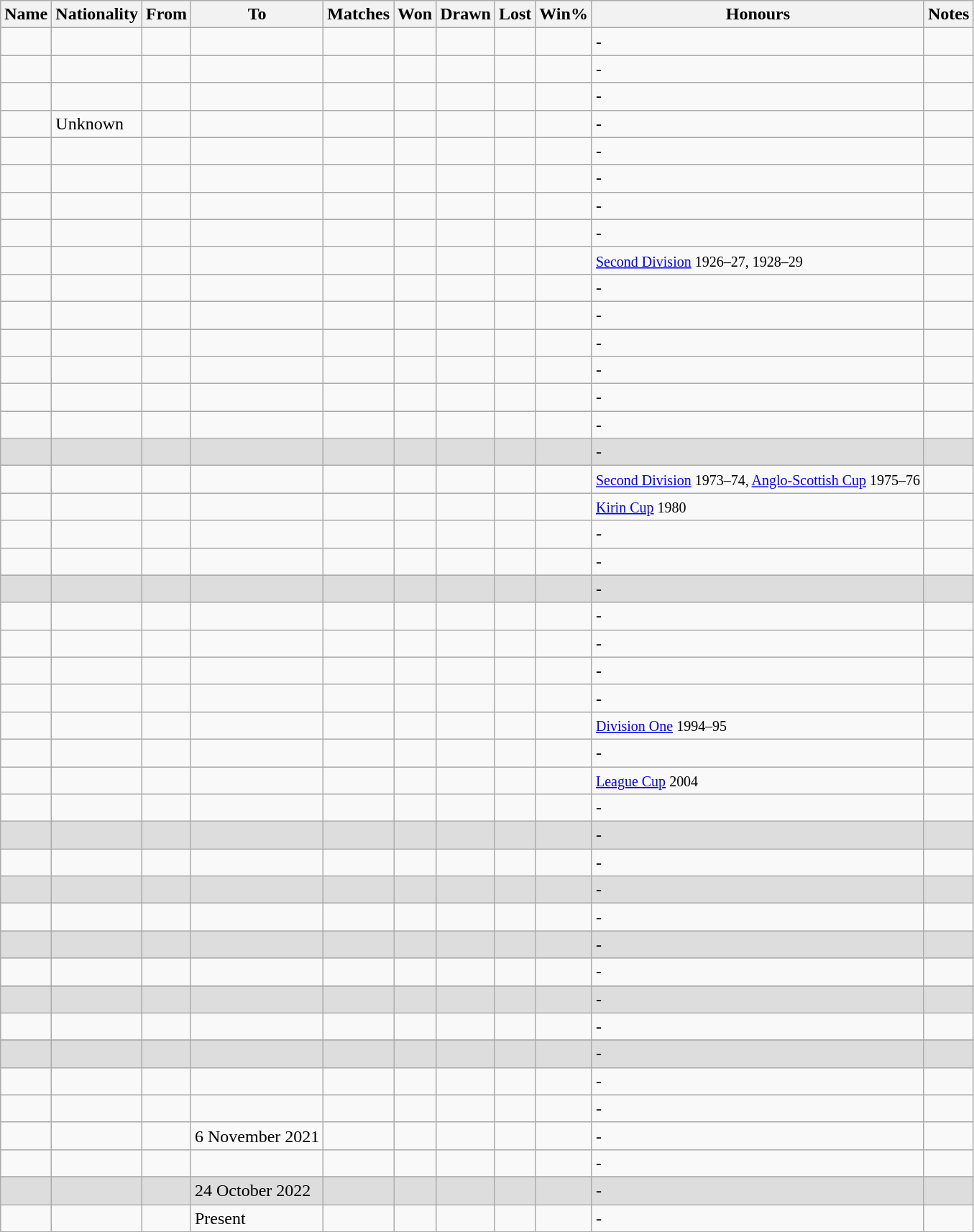<table class="wikitable sortable" style="text-align: left">
<tr>
<th>Name</th>
<th>Nationality</th>
<th>From</th>
<th class="unsortable">To</th>
<th>Matches</th>
<th>Won</th>
<th>Drawn</th>
<th>Lost</th>
<th>Win%</th>
<th class="unsortable">Honours</th>
<th class="unsortable">Notes</th>
</tr>
<tr>
<td align=left></td>
<td></td>
<td align=left></td>
<td align=left></td>
<td align=center></td>
<td align=center></td>
<td align=center></td>
<td align=center></td>
<td align=center></td>
<td align=left>-</td>
<td></td>
</tr>
<tr>
<td align=left></td>
<td></td>
<td align=left></td>
<td align=left></td>
<td align=center></td>
<td align=center></td>
<td align=center></td>
<td align=center></td>
<td align=center></td>
<td align=left>-</td>
<td></td>
</tr>
<tr>
<td align=left></td>
<td></td>
<td align=left></td>
<td align=left></td>
<td align=center></td>
<td align=center></td>
<td align=center></td>
<td align=center></td>
<td align=center></td>
<td align=left>-</td>
<td></td>
</tr>
<tr>
<td align=left></td>
<td>Unknown</td>
<td align=left></td>
<td align=left></td>
<td align=center></td>
<td align=center></td>
<td align=center></td>
<td align=center></td>
<td align=center></td>
<td align=left>-</td>
<td></td>
</tr>
<tr>
<td align=left></td>
<td></td>
<td align=left></td>
<td align=left></td>
<td align=center></td>
<td align=center></td>
<td align=center></td>
<td align=center></td>
<td align=center></td>
<td align=left>-</td>
<td></td>
</tr>
<tr>
<td align=left></td>
<td></td>
<td align=left></td>
<td align=left></td>
<td align=center></td>
<td align=center></td>
<td align=center></td>
<td align=center></td>
<td align=center></td>
<td align=left>-</td>
<td></td>
</tr>
<tr>
<td align=left></td>
<td></td>
<td align=left></td>
<td align=left></td>
<td align=center></td>
<td align=center></td>
<td align=center></td>
<td align=center></td>
<td align=center></td>
<td align=left>-</td>
<td></td>
</tr>
<tr>
<td align=left></td>
<td></td>
<td align=left></td>
<td align=left></td>
<td align=center></td>
<td align=center></td>
<td align=center></td>
<td align=center></td>
<td align=center></td>
<td align=left>-</td>
<td></td>
</tr>
<tr>
<td align=left></td>
<td></td>
<td align=left></td>
<td align=left></td>
<td align=center></td>
<td align=center></td>
<td align=center></td>
<td align=center></td>
<td align=center></td>
<td align=left><small><a href='#'>Second Division</a> 1926–27, 1928–29</small></td>
<td></td>
</tr>
<tr>
<td align=left></td>
<td></td>
<td align=left></td>
<td align=left></td>
<td align=center></td>
<td align=center></td>
<td align=center></td>
<td align=center></td>
<td align=center></td>
<td align=left>-</td>
<td></td>
</tr>
<tr>
<td align=left></td>
<td></td>
<td align=left></td>
<td align=left></td>
<td align=center></td>
<td align=center></td>
<td align=center></td>
<td align=center></td>
<td align=center></td>
<td align=left>-</td>
<td></td>
</tr>
<tr>
<td align=left></td>
<td></td>
<td align=left></td>
<td align=left></td>
<td align=center></td>
<td align=center></td>
<td align=center></td>
<td align=center></td>
<td align=center></td>
<td align=left>-</td>
<td></td>
</tr>
<tr>
<td align=left></td>
<td></td>
<td align=left></td>
<td align=left></td>
<td align=center></td>
<td align=center></td>
<td align=center></td>
<td align=center></td>
<td align=center></td>
<td align=left>-</td>
<td></td>
</tr>
<tr>
<td align=left></td>
<td></td>
<td align=left></td>
<td align=left></td>
<td align=center></td>
<td align=center></td>
<td align=center></td>
<td align=center></td>
<td align=center></td>
<td align=left>-</td>
<td></td>
</tr>
<tr>
<td align=left></td>
<td></td>
<td align=left></td>
<td align=left></td>
<td align=center></td>
<td align=center></td>
<td align=center></td>
<td align=center></td>
<td align=center></td>
<td align=left>-</td>
<td></td>
</tr>
<tr style="background:#DDDDDD">
<td align=left></td>
<td></td>
<td align=left></td>
<td align=left></td>
<td align=center></td>
<td align=center></td>
<td align=center></td>
<td align=center></td>
<td align=center></td>
<td align=left>-</td>
<td></td>
</tr>
<tr>
<td align=left></td>
<td></td>
<td align=left></td>
<td align=left></td>
<td align=center></td>
<td align=center></td>
<td align=center></td>
<td align=center></td>
<td align=center></td>
<td align=left><small><a href='#'>Second Division</a> 1973–74, <a href='#'>Anglo-Scottish Cup</a> 1975–76</small></td>
<td></td>
</tr>
<tr>
<td align=left></td>
<td></td>
<td align=left></td>
<td align=left></td>
<td align=center></td>
<td align=center></td>
<td align=center></td>
<td align=center></td>
<td align=center></td>
<td align=left><small><a href='#'>Kirin Cup</a> 1980</small></td>
<td></td>
</tr>
<tr>
<td align=left></td>
<td></td>
<td align=left></td>
<td align=left></td>
<td align=center></td>
<td align=center></td>
<td align=center></td>
<td align=center></td>
<td align=center></td>
<td align=left>-</td>
<td></td>
</tr>
<tr>
<td align=left></td>
<td></td>
<td align=left></td>
<td align=left></td>
<td align=center></td>
<td align=center></td>
<td align=center></td>
<td align=center></td>
<td align=center></td>
<td align=left>-</td>
<td></td>
</tr>
<tr style="background:#DDDDDD">
<td align=left></td>
<td></td>
<td align=left></td>
<td align=left></td>
<td align=center></td>
<td align=center></td>
<td align=center></td>
<td align=center></td>
<td align=center></td>
<td align=left>-</td>
<td></td>
</tr>
<tr>
<td align=left></td>
<td></td>
<td align=left></td>
<td align=left></td>
<td align=center></td>
<td align=center></td>
<td align=center></td>
<td align=center></td>
<td align=center></td>
<td align=left>-</td>
<td></td>
</tr>
<tr>
<td align=left></td>
<td></td>
<td align=left></td>
<td align=left></td>
<td align=center></td>
<td align=center></td>
<td align=center></td>
<td align=center></td>
<td align=center></td>
<td align=left>-</td>
<td></td>
</tr>
<tr>
<td align=left></td>
<td></td>
<td align=left></td>
<td align=left></td>
<td align=center></td>
<td align=center></td>
<td align=center></td>
<td align=center></td>
<td align=center></td>
<td align=left>-</td>
<td></td>
</tr>
<tr>
<td align=left></td>
<td></td>
<td align=left></td>
<td align=left></td>
<td align=center></td>
<td align=center></td>
<td align=center></td>
<td align=center></td>
<td align=center></td>
<td align=left>-</td>
<td></td>
</tr>
<tr>
<td align=left></td>
<td></td>
<td align=left></td>
<td align=left></td>
<td align=center></td>
<td align=center></td>
<td align=center></td>
<td align=center></td>
<td align=center></td>
<td align=left><small><a href='#'>Division One</a> 1994–95</small></td>
<td></td>
</tr>
<tr>
<td align=left></td>
<td></td>
<td align=left></td>
<td align=left></td>
<td align=center></td>
<td align=center></td>
<td align=center></td>
<td align=center></td>
<td align=center></td>
<td align=left>-</td>
<td></td>
</tr>
<tr>
<td align=left></td>
<td></td>
<td align=left></td>
<td align=left></td>
<td align=center></td>
<td align=center></td>
<td align=center></td>
<td align=center></td>
<td align=center></td>
<td align=left><small><a href='#'>League Cup</a> 2004</small></td>
<td></td>
</tr>
<tr>
<td align=left></td>
<td></td>
<td align=left></td>
<td align=left></td>
<td align=center></td>
<td align=center></td>
<td align=center></td>
<td align=center></td>
<td align=center></td>
<td align=left>-</td>
<td></td>
</tr>
<tr style="background:#DDDDDD">
<td align=left></td>
<td></td>
<td align=left></td>
<td align=left></td>
<td align=center></td>
<td align=center></td>
<td align=center></td>
<td align=center></td>
<td align=center></td>
<td align=left>-</td>
<td></td>
</tr>
<tr>
<td align=left></td>
<td></td>
<td align=left></td>
<td align=left></td>
<td align=center></td>
<td align=center></td>
<td align=center></td>
<td align=center></td>
<td align=center></td>
<td align=left>-</td>
<td></td>
</tr>
<tr style="background:#DDDDDD">
<td align=left></td>
<td></td>
<td align=left></td>
<td align=left></td>
<td align=center></td>
<td align=center></td>
<td align=center></td>
<td align=center></td>
<td align=center></td>
<td align=left>-</td>
<td></td>
</tr>
<tr>
<td align=left></td>
<td></td>
<td align=left></td>
<td align=left></td>
<td align=center></td>
<td align=center></td>
<td align=center></td>
<td align=center></td>
<td align=center></td>
<td align=left>-</td>
<td></td>
</tr>
<tr style="background:#DDDDDD">
<td align=left></td>
<td></td>
<td align=left></td>
<td align=left></td>
<td align=center></td>
<td align=center></td>
<td align=center></td>
<td align=center></td>
<td align=center></td>
<td align=left>-</td>
<td></td>
</tr>
<tr>
<td align=left></td>
<td></td>
<td align=left></td>
<td align=left></td>
<td align=center></td>
<td align=center></td>
<td align=center></td>
<td align=center></td>
<td align=center></td>
<td align=left>-</td>
<td></td>
</tr>
<tr>
</tr>
<tr style="background:#DDDDDD">
<td align=left></td>
<td></td>
<td align=left></td>
<td align=left></td>
<td align=center></td>
<td align=center></td>
<td align=center></td>
<td align=center></td>
<td align=center></td>
<td align=left>-</td>
<td></td>
</tr>
<tr>
<td align=left></td>
<td></td>
<td align=left></td>
<td align=left></td>
<td align=center></td>
<td align=center></td>
<td align=center></td>
<td align=center></td>
<td align=center></td>
<td align=left>-</td>
<td></td>
</tr>
<tr>
</tr>
<tr style="background:#DDDDDD">
<td align=left></td>
<td></td>
<td align=left></td>
<td align=left></td>
<td align=center></td>
<td align=center></td>
<td align=center></td>
<td align=center></td>
<td align=center></td>
<td align=left>-</td>
<td></td>
</tr>
<tr>
<td align=left></td>
<td></td>
<td align=left></td>
<td align=left></td>
<td align=center></td>
<td align=center></td>
<td align=center></td>
<td align=center></td>
<td align=center></td>
<td align=left>-</td>
<td></td>
</tr>
<tr>
<td align=left></td>
<td></td>
<td align=left></td>
<td align=left></td>
<td align=center></td>
<td align=center></td>
<td align=center></td>
<td align=center></td>
<td align=center></td>
<td align=left>-</td>
<td></td>
</tr>
<tr>
<td align=left></td>
<td></td>
<td align=left></td>
<td align=left>6 November 2021</td>
<td align=center></td>
<td align=center></td>
<td align=center></td>
<td align=center></td>
<td align=center></td>
<td align=left>-</td>
<td></td>
</tr>
<tr>
<td align=left></td>
<td></td>
<td align=left></td>
<td align=left></td>
<td align=center></td>
<td align=center></td>
<td align=center></td>
<td align=center></td>
<td align=center></td>
<td align=left>-</td>
<td></td>
</tr>
<tr>
</tr>
<tr style="background:#DDDDDD">
<td align=left></td>
<td></td>
<td align=left></td>
<td align=left>24 October 2022</td>
<td align=center></td>
<td align=center></td>
<td align=center></td>
<td align=center></td>
<td align=center></td>
<td align=left>-</td>
<td></td>
</tr>
<tr>
<td align=left></td>
<td></td>
<td align=left></td>
<td align=left>Present</td>
<td align=center></td>
<td align=center></td>
<td align=center></td>
<td align=center></td>
<td align=center></td>
<td align=left>-</td>
<td></td>
</tr>
<tr>
</tr>
</table>
